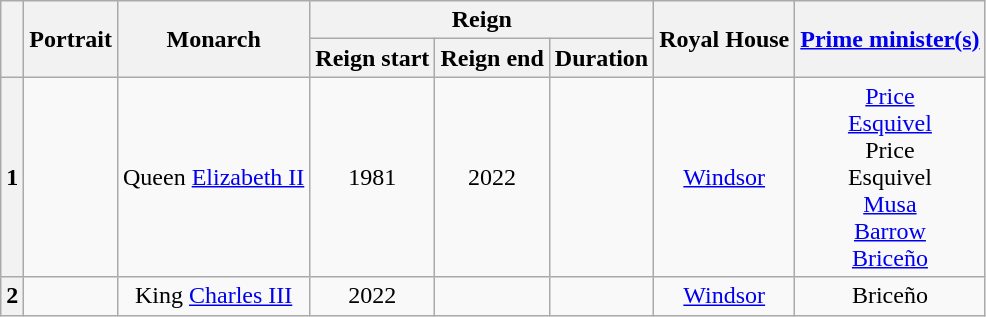<table class="wikitable" style="text-align:center">
<tr>
<th rowspan=2></th>
<th rowspan=2>Portrait</th>
<th rowspan=2>Monarch<br></th>
<th colspan=3>Reign</th>
<th rowspan=2>Royal House</th>
<th rowspan=2><a href='#'>Prime minister(s)</a></th>
</tr>
<tr>
<th>Reign start</th>
<th>Reign end</th>
<th>Duration</th>
</tr>
<tr>
<th>1</th>
<td></td>
<td>Queen <a href='#'>Elizabeth II</a><br></td>
<td> 1981</td>
<td> 2022</td>
<td></td>
<td><a href='#'>Windsor</a></td>
<td><a href='#'>Price</a><br><a href='#'>Esquivel</a><br>Price<br>Esquivel<br><a href='#'>Musa</a><br><a href='#'>Barrow</a><br><a href='#'>Briceño</a></td>
</tr>
<tr>
<th>2</th>
<td></td>
<td>King <a href='#'>Charles III</a><br></td>
<td> 2022</td>
<td></td>
<td></td>
<td><a href='#'>Windsor</a></td>
<td>Briceño</td>
</tr>
</table>
